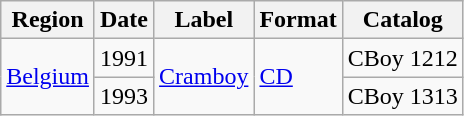<table class="wikitable">
<tr>
<th>Region</th>
<th>Date</th>
<th>Label</th>
<th>Format</th>
<th>Catalog</th>
</tr>
<tr>
<td rowspan="2"><a href='#'>Belgium</a></td>
<td>1991</td>
<td rowspan="2"><a href='#'>Cramboy</a></td>
<td rowspan="2"><a href='#'>CD</a></td>
<td>CBoy 1212</td>
</tr>
<tr>
<td>1993</td>
<td>CBoy 1313</td>
</tr>
</table>
